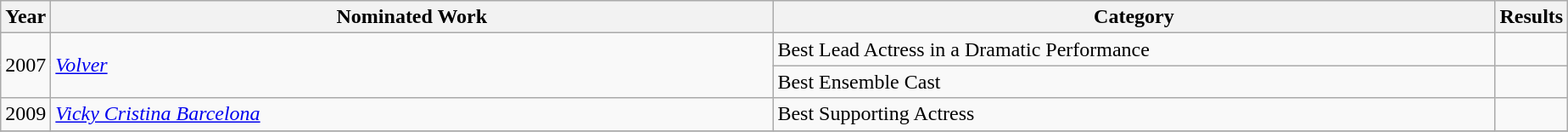<table class="wikitable">
<tr>
<th scope="col" style="width":1em;">Year</th>
<th scope="col" style="width:35em;">Nominated Work</th>
<th scope="col" style="width:35em;">Category</th>
<th scope="col" style="width:1em;">Results</th>
</tr>
<tr>
<td rowspan="2">2007</td>
<td rowspan="2"><em><a href='#'>Volver</a></em></td>
<td>Best Lead Actress in a Dramatic Performance</td>
<td></td>
</tr>
<tr>
<td>Best Ensemble Cast</td>
<td></td>
</tr>
<tr>
<td>2009</td>
<td><em><a href='#'>Vicky Cristina Barcelona</a></em></td>
<td>Best Supporting Actress</td>
<td></td>
</tr>
<tr>
</tr>
</table>
